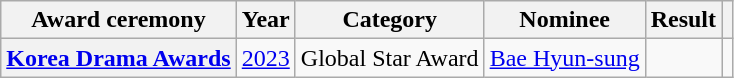<table class="wikitable plainrowheaders sortable">
<tr>
<th scope="col">Award ceremony</th>
<th scope="col">Year</th>
<th scope="col">Category</th>
<th scope="col">Nominee</th>
<th scope="col">Result</th>
<th scope="col" class="unsortable"></th>
</tr>
<tr>
<th scope="row"><a href='#'>Korea Drama Awards</a></th>
<td style="text-align:center"><a href='#'>2023</a></td>
<td>Global Star Award</td>
<td><a href='#'>Bae Hyun-sung</a></td>
<td></td>
<td style="text-align:center"></td>
</tr>
</table>
